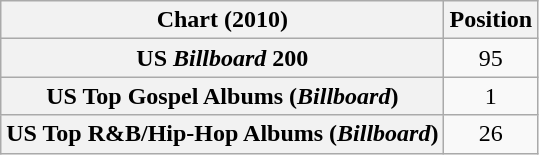<table class="wikitable sortable plainrowheaders" style="text-align:center">
<tr>
<th scope="col">Chart (2010)</th>
<th scope="col">Position</th>
</tr>
<tr>
<th scope="row">US <em>Billboard</em> 200</th>
<td>95</td>
</tr>
<tr>
<th scope="row">US Top Gospel Albums (<em>Billboard</em>)</th>
<td>1</td>
</tr>
<tr>
<th scope="row">US Top R&B/Hip-Hop Albums (<em>Billboard</em>)</th>
<td>26</td>
</tr>
</table>
